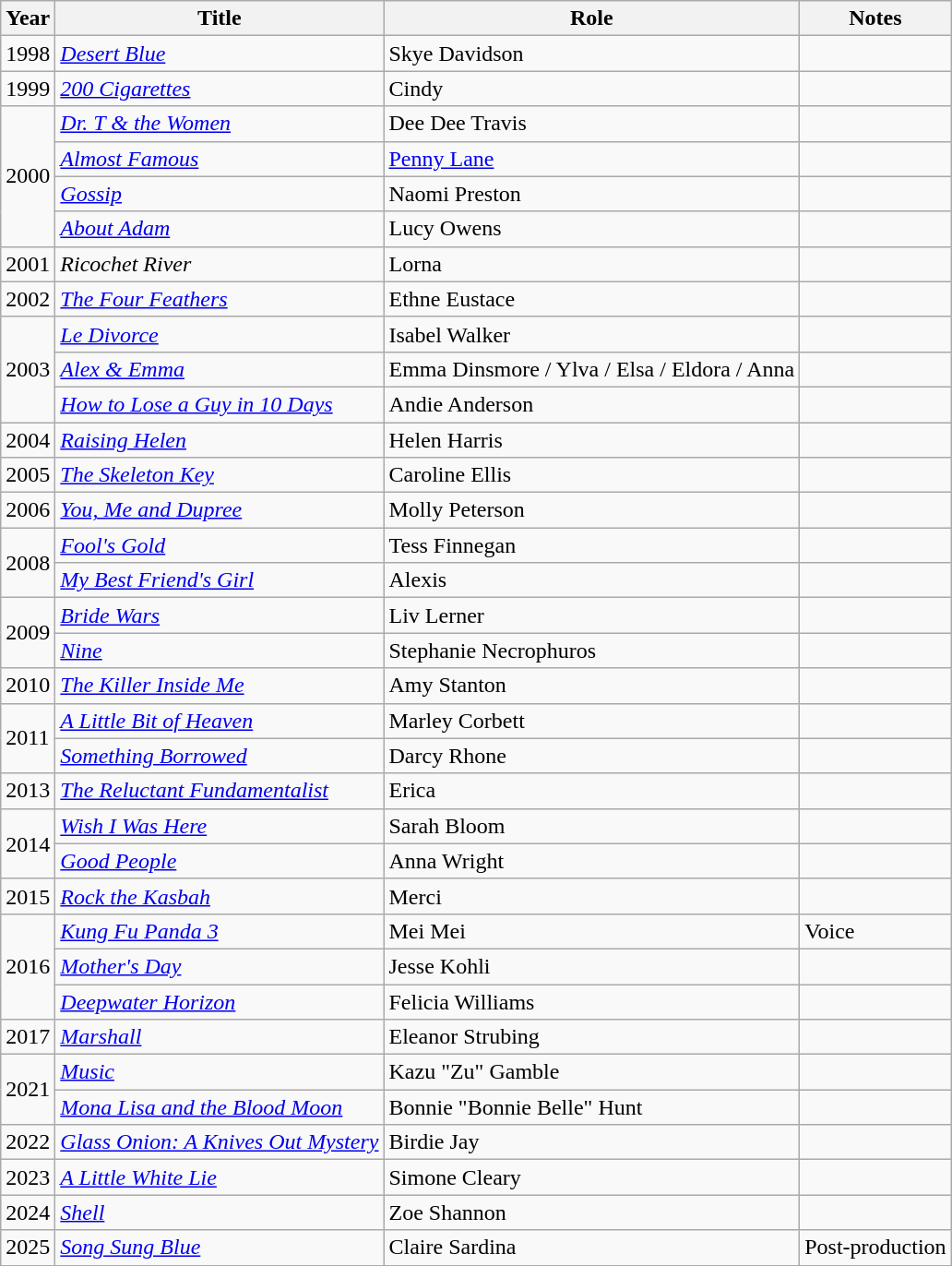<table class="wikitable sortable">
<tr>
<th scope="col">Year</th>
<th scope="col">Title</th>
<th scope="col">Role</th>
<th scope="col" class="unsortable">Notes</th>
</tr>
<tr>
<td>1998</td>
<td><em><a href='#'>Desert Blue</a></em></td>
<td>Skye Davidson</td>
<td></td>
</tr>
<tr>
<td>1999</td>
<td><em><a href='#'>200 Cigarettes</a></em></td>
<td>Cindy</td>
<td></td>
</tr>
<tr>
<td rowspan=4>2000</td>
<td><em><a href='#'>Dr. T & the Women</a></em></td>
<td>Dee Dee Travis</td>
<td></td>
</tr>
<tr>
<td><em><a href='#'>Almost Famous</a></em></td>
<td><a href='#'>Penny Lane</a></td>
<td></td>
</tr>
<tr>
<td><em><a href='#'>Gossip</a></em></td>
<td>Naomi Preston</td>
<td></td>
</tr>
<tr>
<td><em><a href='#'>About Adam</a></em></td>
<td>Lucy Owens</td>
<td></td>
</tr>
<tr>
<td>2001</td>
<td><em>Ricochet River</em></td>
<td>Lorna</td>
<td></td>
</tr>
<tr>
<td>2002</td>
<td><em><a href='#'>The Four Feathers</a></em></td>
<td>Ethne Eustace</td>
<td></td>
</tr>
<tr>
<td rowspan=3>2003</td>
<td><em><a href='#'>Le Divorce</a></em></td>
<td>Isabel Walker</td>
<td></td>
</tr>
<tr>
<td><em><a href='#'>Alex & Emma</a></em></td>
<td>Emma Dinsmore / Ylva / Elsa / Eldora / Anna</td>
<td></td>
</tr>
<tr>
<td><em><a href='#'>How to Lose a Guy in 10 Days</a></em></td>
<td>Andie Anderson</td>
<td></td>
</tr>
<tr>
<td>2004</td>
<td><em><a href='#'>Raising Helen</a></em></td>
<td>Helen Harris</td>
<td></td>
</tr>
<tr>
<td>2005</td>
<td><em><a href='#'>The Skeleton Key</a></em></td>
<td>Caroline Ellis</td>
<td></td>
</tr>
<tr>
<td>2006</td>
<td><em><a href='#'>You, Me and Dupree</a></em></td>
<td>Molly Peterson</td>
<td></td>
</tr>
<tr>
<td rowspan=2>2008</td>
<td><em><a href='#'>Fool's Gold</a></em></td>
<td>Tess Finnegan</td>
<td></td>
</tr>
<tr>
<td><em><a href='#'>My Best Friend's Girl</a></em></td>
<td>Alexis</td>
<td></td>
</tr>
<tr>
<td rowspan=2>2009</td>
<td><em><a href='#'>Bride Wars</a></em></td>
<td>Liv Lerner</td>
<td></td>
</tr>
<tr>
<td><em><a href='#'>Nine</a></em></td>
<td>Stephanie Necrophuros</td>
<td></td>
</tr>
<tr>
<td>2010</td>
<td><em><a href='#'>The Killer Inside Me</a></em></td>
<td>Amy Stanton</td>
<td></td>
</tr>
<tr>
<td rowspan=2>2011</td>
<td><em><a href='#'>A Little Bit of Heaven</a></em></td>
<td>Marley Corbett</td>
<td></td>
</tr>
<tr>
<td><em><a href='#'>Something Borrowed</a></em></td>
<td>Darcy Rhone</td>
<td></td>
</tr>
<tr>
<td>2013</td>
<td><em><a href='#'>The Reluctant Fundamentalist</a></em></td>
<td>Erica</td>
<td></td>
</tr>
<tr>
<td rowspan=2>2014</td>
<td><em><a href='#'>Wish I Was Here</a></em></td>
<td>Sarah Bloom</td>
<td></td>
</tr>
<tr>
<td><em><a href='#'>Good People</a></em></td>
<td>Anna Wright</td>
<td></td>
</tr>
<tr>
<td>2015</td>
<td><em><a href='#'>Rock the Kasbah</a></em></td>
<td>Merci</td>
<td></td>
</tr>
<tr>
<td rowspan=3>2016</td>
<td><em><a href='#'>Kung Fu Panda 3</a></em></td>
<td>Mei Mei</td>
<td>Voice</td>
</tr>
<tr>
<td><em><a href='#'>Mother's Day</a></em></td>
<td>Jesse Kohli</td>
<td></td>
</tr>
<tr>
<td><em><a href='#'>Deepwater Horizon</a></em></td>
<td>Felicia Williams</td>
<td></td>
</tr>
<tr>
<td>2017</td>
<td><em><a href='#'>Marshall</a></em></td>
<td>Eleanor Strubing</td>
<td></td>
</tr>
<tr>
<td rowspan=2>2021</td>
<td><em><a href='#'>Music</a></em></td>
<td>Kazu "Zu" Gamble</td>
<td></td>
</tr>
<tr>
<td><em><a href='#'>Mona Lisa and the Blood Moon</a></em></td>
<td>Bonnie "Bonnie Belle" Hunt</td>
<td></td>
</tr>
<tr>
<td>2022</td>
<td><em><a href='#'>Glass Onion: A Knives Out Mystery</a></em></td>
<td>Birdie Jay</td>
<td></td>
</tr>
<tr>
<td>2023</td>
<td><em><a href='#'>A Little White Lie</a></em></td>
<td>Simone Cleary</td>
<td></td>
</tr>
<tr>
<td>2024</td>
<td><em><a href='#'>Shell</a></em></td>
<td>Zoe Shannon</td>
<td></td>
</tr>
<tr>
<td>2025</td>
<td><em><a href='#'>Song Sung Blue</a></em></td>
<td>Claire Sardina</td>
<td>Post-production</td>
</tr>
</table>
